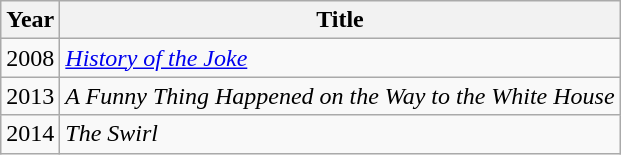<table class="wikitable plainrowheaders sortable" style="margin-right: 0;">
<tr>
<th>Year</th>
<th>Title</th>
</tr>
<tr>
<td>2008</td>
<td><em><a href='#'>History of the Joke</a></em></td>
</tr>
<tr>
<td>2013</td>
<td><em>A Funny Thing Happened on the Way to the White House</em></td>
</tr>
<tr>
<td>2014</td>
<td><em>The Swirl</em></td>
</tr>
</table>
